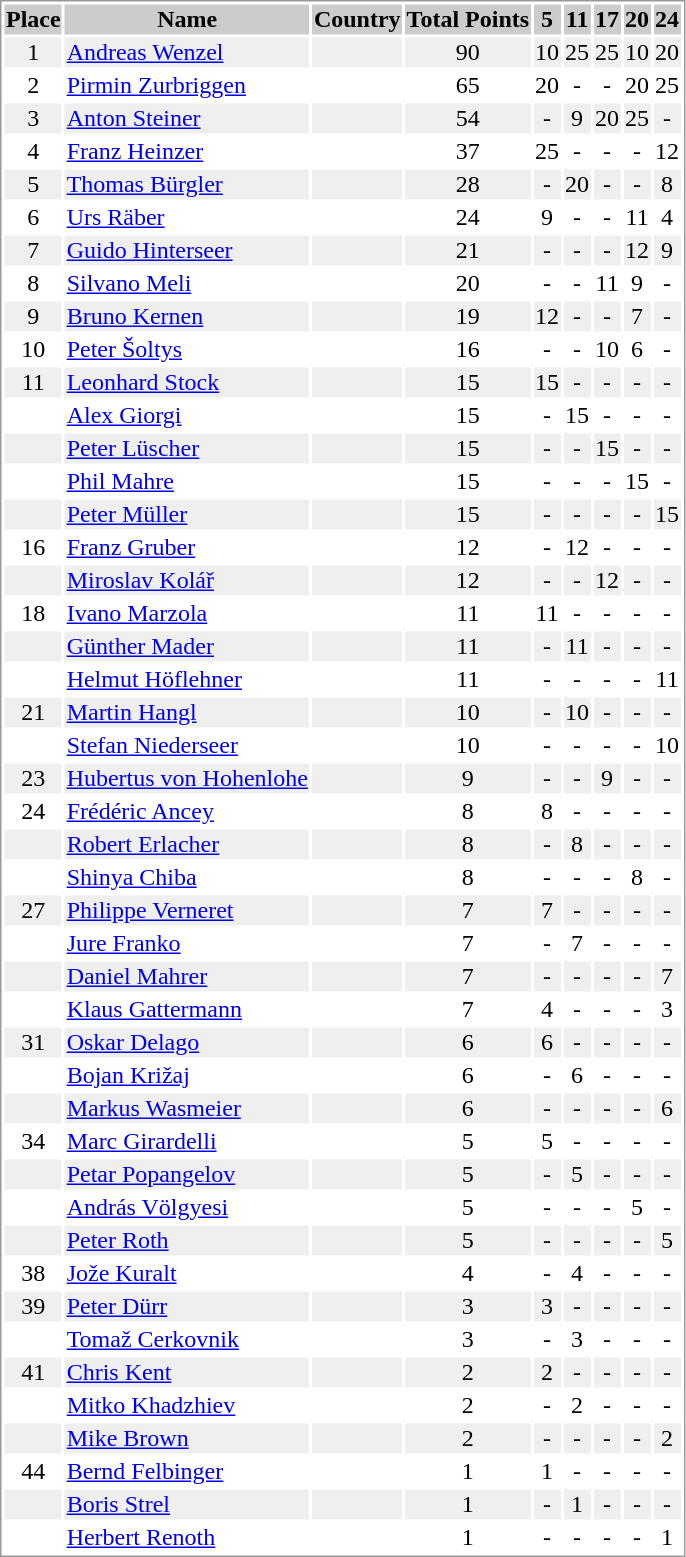<table border="0" style="border: 1px solid #999; background-color:#FFFFFF; text-align:center">
<tr align="center" bgcolor="#CCCCCC">
<th>Place</th>
<th>Name</th>
<th>Country</th>
<th>Total Points</th>
<th>5</th>
<th>11</th>
<th>17</th>
<th>20</th>
<th>24</th>
</tr>
<tr bgcolor="#EFEFEF">
<td>1</td>
<td align="left"><a href='#'>Andreas Wenzel</a></td>
<td align="left"></td>
<td>90</td>
<td>10</td>
<td>25</td>
<td>25</td>
<td>10</td>
<td>20</td>
</tr>
<tr>
<td>2</td>
<td align="left"><a href='#'>Pirmin Zurbriggen</a></td>
<td align="left"></td>
<td>65</td>
<td>20</td>
<td>-</td>
<td>-</td>
<td>20</td>
<td>25</td>
</tr>
<tr bgcolor="#EFEFEF">
<td>3</td>
<td align="left"><a href='#'>Anton Steiner</a></td>
<td align="left"></td>
<td>54</td>
<td>-</td>
<td>9</td>
<td>20</td>
<td>25</td>
<td>-</td>
</tr>
<tr>
<td>4</td>
<td align="left"><a href='#'>Franz Heinzer</a></td>
<td align="left"></td>
<td>37</td>
<td>25</td>
<td>-</td>
<td>-</td>
<td>-</td>
<td>12</td>
</tr>
<tr bgcolor="#EFEFEF">
<td>5</td>
<td align="left"><a href='#'>Thomas Bürgler</a></td>
<td align="left"></td>
<td>28</td>
<td>-</td>
<td>20</td>
<td>-</td>
<td>-</td>
<td>8</td>
</tr>
<tr>
<td>6</td>
<td align="left"><a href='#'>Urs Räber</a></td>
<td align="left"></td>
<td>24</td>
<td>9</td>
<td>-</td>
<td>-</td>
<td>11</td>
<td>4</td>
</tr>
<tr bgcolor="#EFEFEF">
<td>7</td>
<td align="left"><a href='#'>Guido Hinterseer</a></td>
<td align="left"></td>
<td>21</td>
<td>-</td>
<td>-</td>
<td>-</td>
<td>12</td>
<td>9</td>
</tr>
<tr>
<td>8</td>
<td align="left"><a href='#'>Silvano Meli</a></td>
<td align="left"></td>
<td>20</td>
<td>-</td>
<td>-</td>
<td>11</td>
<td>9</td>
<td>-</td>
</tr>
<tr bgcolor="#EFEFEF">
<td>9</td>
<td align="left"><a href='#'>Bruno Kernen</a></td>
<td align="left"></td>
<td>19</td>
<td>12</td>
<td>-</td>
<td>-</td>
<td>7</td>
<td>-</td>
</tr>
<tr>
<td>10</td>
<td align="left"><a href='#'>Peter Šoltys</a></td>
<td align="left"></td>
<td>16</td>
<td>-</td>
<td>-</td>
<td>10</td>
<td>6</td>
<td>-</td>
</tr>
<tr bgcolor="#EFEFEF">
<td>11</td>
<td align="left"><a href='#'>Leonhard Stock</a></td>
<td align="left"></td>
<td>15</td>
<td>15</td>
<td>-</td>
<td>-</td>
<td>-</td>
<td>-</td>
</tr>
<tr>
<td></td>
<td align="left"><a href='#'>Alex Giorgi</a></td>
<td align="left"></td>
<td>15</td>
<td>-</td>
<td>15</td>
<td>-</td>
<td>-</td>
<td>-</td>
</tr>
<tr bgcolor="#EFEFEF">
<td></td>
<td align="left"><a href='#'>Peter Lüscher</a></td>
<td align="left"></td>
<td>15</td>
<td>-</td>
<td>-</td>
<td>15</td>
<td>-</td>
<td>-</td>
</tr>
<tr>
<td></td>
<td align="left"><a href='#'>Phil Mahre</a></td>
<td align="left"></td>
<td>15</td>
<td>-</td>
<td>-</td>
<td>-</td>
<td>15</td>
<td>-</td>
</tr>
<tr bgcolor="#EFEFEF">
<td></td>
<td align="left"><a href='#'>Peter Müller</a></td>
<td align="left"></td>
<td>15</td>
<td>-</td>
<td>-</td>
<td>-</td>
<td>-</td>
<td>15</td>
</tr>
<tr>
<td>16</td>
<td align="left"><a href='#'>Franz Gruber</a></td>
<td align="left"></td>
<td>12</td>
<td>-</td>
<td>12</td>
<td>-</td>
<td>-</td>
<td>-</td>
</tr>
<tr bgcolor="#EFEFEF">
<td></td>
<td align="left"><a href='#'>Miroslav Kolář</a></td>
<td align="left"></td>
<td>12</td>
<td>-</td>
<td>-</td>
<td>12</td>
<td>-</td>
<td>-</td>
</tr>
<tr>
<td>18</td>
<td align="left"><a href='#'>Ivano Marzola</a></td>
<td align="left"></td>
<td>11</td>
<td>11</td>
<td>-</td>
<td>-</td>
<td>-</td>
<td>-</td>
</tr>
<tr bgcolor="#EFEFEF">
<td></td>
<td align="left"><a href='#'>Günther Mader</a></td>
<td align="left"></td>
<td>11</td>
<td>-</td>
<td>11</td>
<td>-</td>
<td>-</td>
<td>-</td>
</tr>
<tr>
<td></td>
<td align="left"><a href='#'>Helmut Höflehner</a></td>
<td align="left"></td>
<td>11</td>
<td>-</td>
<td>-</td>
<td>-</td>
<td>-</td>
<td>11</td>
</tr>
<tr bgcolor="#EFEFEF">
<td>21</td>
<td align="left"><a href='#'>Martin Hangl</a></td>
<td align="left"></td>
<td>10</td>
<td>-</td>
<td>10</td>
<td>-</td>
<td>-</td>
<td>-</td>
</tr>
<tr>
<td></td>
<td align="left"><a href='#'>Stefan Niederseer</a></td>
<td align="left"></td>
<td>10</td>
<td>-</td>
<td>-</td>
<td>-</td>
<td>-</td>
<td>10</td>
</tr>
<tr bgcolor="#EFEFEF">
<td>23</td>
<td align="left"><a href='#'>Hubertus von Hohenlohe</a></td>
<td align="left"></td>
<td>9</td>
<td>-</td>
<td>-</td>
<td>9</td>
<td>-</td>
<td>-</td>
</tr>
<tr>
<td>24</td>
<td align="left"><a href='#'>Frédéric Ancey</a></td>
<td align="left"></td>
<td>8</td>
<td>8</td>
<td>-</td>
<td>-</td>
<td>-</td>
<td>-</td>
</tr>
<tr bgcolor="#EFEFEF">
<td></td>
<td align="left"><a href='#'>Robert Erlacher</a></td>
<td align="left"></td>
<td>8</td>
<td>-</td>
<td>8</td>
<td>-</td>
<td>-</td>
<td>-</td>
</tr>
<tr>
<td></td>
<td align="left"><a href='#'>Shinya Chiba</a></td>
<td align="left"></td>
<td>8</td>
<td>-</td>
<td>-</td>
<td>-</td>
<td>8</td>
<td>-</td>
</tr>
<tr bgcolor="#EFEFEF">
<td>27</td>
<td align="left"><a href='#'>Philippe Verneret</a></td>
<td align="left"></td>
<td>7</td>
<td>7</td>
<td>-</td>
<td>-</td>
<td>-</td>
<td>-</td>
</tr>
<tr>
<td></td>
<td align="left"><a href='#'>Jure Franko</a></td>
<td align="left"></td>
<td>7</td>
<td>-</td>
<td>7</td>
<td>-</td>
<td>-</td>
<td>-</td>
</tr>
<tr bgcolor="#EFEFEF">
<td></td>
<td align="left"><a href='#'>Daniel Mahrer</a></td>
<td align="left"></td>
<td>7</td>
<td>-</td>
<td>-</td>
<td>-</td>
<td>-</td>
<td>7</td>
</tr>
<tr>
<td></td>
<td align="left"><a href='#'>Klaus Gattermann</a></td>
<td align="left"></td>
<td>7</td>
<td>4</td>
<td>-</td>
<td>-</td>
<td>-</td>
<td>3</td>
</tr>
<tr bgcolor="#EFEFEF">
<td>31</td>
<td align="left"><a href='#'>Oskar Delago</a></td>
<td align="left"></td>
<td>6</td>
<td>6</td>
<td>-</td>
<td>-</td>
<td>-</td>
<td>-</td>
</tr>
<tr>
<td></td>
<td align="left"><a href='#'>Bojan Križaj</a></td>
<td align="left"></td>
<td>6</td>
<td>-</td>
<td>6</td>
<td>-</td>
<td>-</td>
<td>-</td>
</tr>
<tr bgcolor="#EFEFEF">
<td></td>
<td align="left"><a href='#'>Markus Wasmeier</a></td>
<td align="left"></td>
<td>6</td>
<td>-</td>
<td>-</td>
<td>-</td>
<td>-</td>
<td>6</td>
</tr>
<tr>
<td>34</td>
<td align="left"><a href='#'>Marc Girardelli</a></td>
<td align="left"></td>
<td>5</td>
<td>5</td>
<td>-</td>
<td>-</td>
<td>-</td>
<td>-</td>
</tr>
<tr bgcolor="#EFEFEF">
<td></td>
<td align="left"><a href='#'>Petar Popangelov</a></td>
<td align="left"></td>
<td>5</td>
<td>-</td>
<td>5</td>
<td>-</td>
<td>-</td>
<td>-</td>
</tr>
<tr>
<td></td>
<td align="left"><a href='#'>András Völgyesi</a></td>
<td align="left"></td>
<td>5</td>
<td>-</td>
<td>-</td>
<td>-</td>
<td>5</td>
<td>-</td>
</tr>
<tr bgcolor="#EFEFEF">
<td></td>
<td align="left"><a href='#'>Peter Roth</a></td>
<td align="left"></td>
<td>5</td>
<td>-</td>
<td>-</td>
<td>-</td>
<td>-</td>
<td>5</td>
</tr>
<tr>
<td>38</td>
<td align="left"><a href='#'>Jože Kuralt</a></td>
<td align="left"></td>
<td>4</td>
<td>-</td>
<td>4</td>
<td>-</td>
<td>-</td>
<td>-</td>
</tr>
<tr bgcolor="#EFEFEF">
<td>39</td>
<td align="left"><a href='#'>Peter Dürr</a></td>
<td align="left"></td>
<td>3</td>
<td>3</td>
<td>-</td>
<td>-</td>
<td>-</td>
<td>-</td>
</tr>
<tr>
<td></td>
<td align="left"><a href='#'>Tomaž Cerkovnik</a></td>
<td align="left"></td>
<td>3</td>
<td>-</td>
<td>3</td>
<td>-</td>
<td>-</td>
<td>-</td>
</tr>
<tr bgcolor="#EFEFEF">
<td>41</td>
<td align="left"><a href='#'>Chris Kent</a></td>
<td align="left"></td>
<td>2</td>
<td>2</td>
<td>-</td>
<td>-</td>
<td>-</td>
<td>-</td>
</tr>
<tr>
<td></td>
<td align="left"><a href='#'>Mitko Khadzhiev</a></td>
<td align="left"></td>
<td>2</td>
<td>-</td>
<td>2</td>
<td>-</td>
<td>-</td>
<td>-</td>
</tr>
<tr bgcolor="#EFEFEF">
<td></td>
<td align="left"><a href='#'>Mike Brown</a></td>
<td align="left"></td>
<td>2</td>
<td>-</td>
<td>-</td>
<td>-</td>
<td>-</td>
<td>2</td>
</tr>
<tr>
<td>44</td>
<td align="left"><a href='#'>Bernd Felbinger</a></td>
<td align="left"></td>
<td>1</td>
<td>1</td>
<td>-</td>
<td>-</td>
<td>-</td>
<td>-</td>
</tr>
<tr bgcolor="#EFEFEF">
<td></td>
<td align="left"><a href='#'>Boris Strel</a></td>
<td align="left"></td>
<td>1</td>
<td>-</td>
<td>1</td>
<td>-</td>
<td>-</td>
<td>-</td>
</tr>
<tr>
<td></td>
<td align="left"><a href='#'>Herbert Renoth</a></td>
<td align="left"></td>
<td>1</td>
<td>-</td>
<td>-</td>
<td>-</td>
<td>-</td>
<td>1</td>
</tr>
</table>
